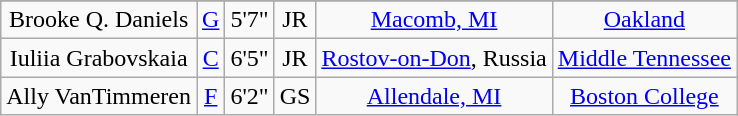<table class="wikitable sortable" style="text-align: center">
<tr align=center>
</tr>
<tr>
<td>Brooke Q. Daniels</td>
<td><a href='#'>G</a></td>
<td>5'7"</td>
<td>JR</td>
<td><a href='#'>Macomb, MI</a></td>
<td><a href='#'>Oakland</a></td>
</tr>
<tr>
<td>Iuliia Grabovskaia</td>
<td><a href='#'>C</a></td>
<td>6'5"</td>
<td>JR</td>
<td><a href='#'>Rostov-on-Don</a>, Russia</td>
<td><a href='#'>Middle Tennessee</a></td>
</tr>
<tr>
<td>Ally VanTimmeren</td>
<td><a href='#'>F</a></td>
<td>6'2"</td>
<td>GS</td>
<td><a href='#'>Allendale, MI</a></td>
<td><a href='#'>Boston College</a></td>
</tr>
</table>
